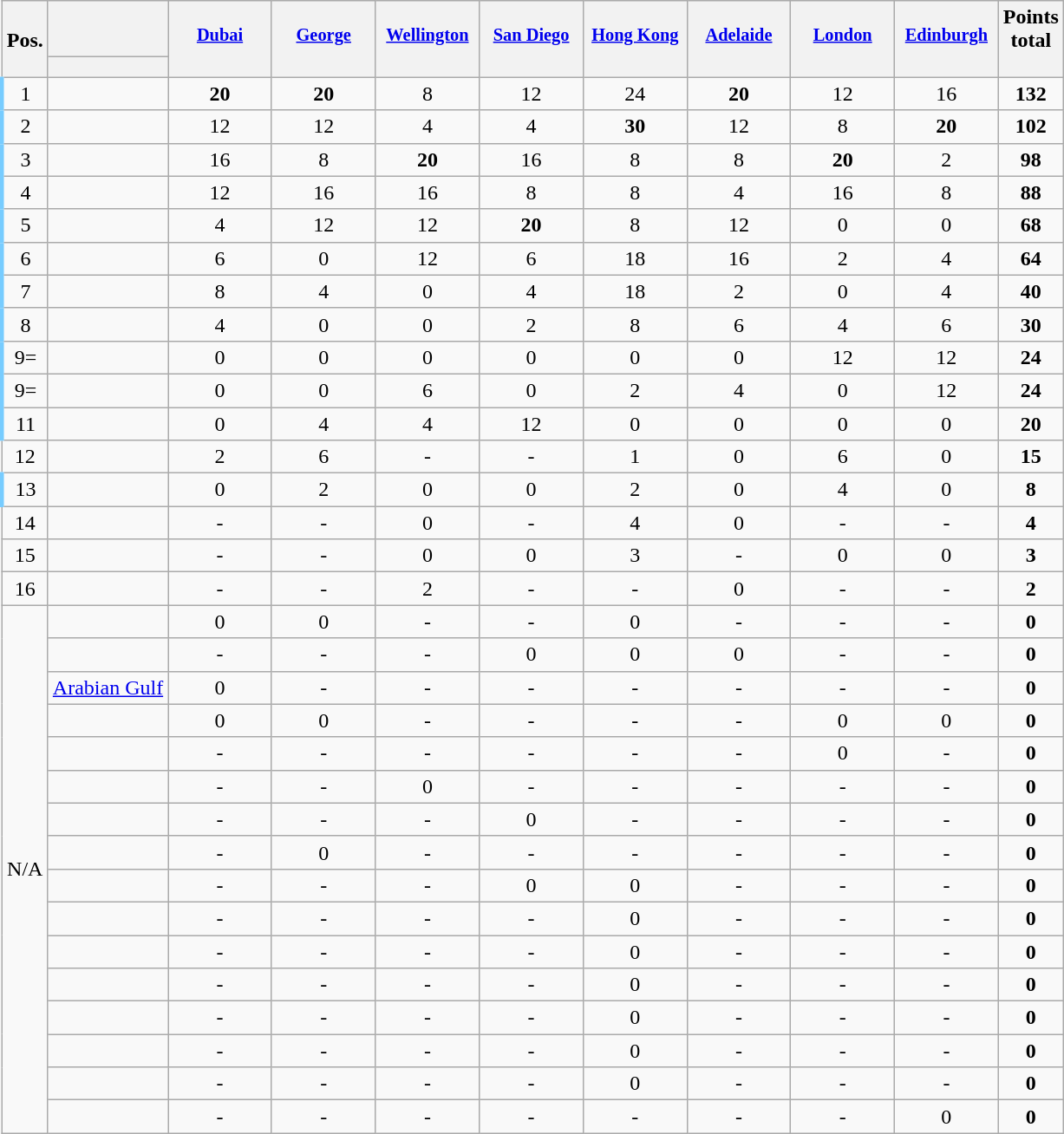<table class="wikitable sortable" style="text-align:center;">
<tr>
<th style="border-bottom:1px solid transparent;"><br>Pos.</th>
<th></th>
<th style="vertical-align:top;width:5.5em;border-bottom:1px solid transparent;padding:2px;font-size:85%;"><br><a href='#'>Dubai</a></th>
<th style="vertical-align:top;width:5.5em;border-bottom:1px solid transparent;padding:2px;font-size:85%;"><br><a href='#'>George</a></th>
<th style="vertical-align:top;width:5.5em;border-bottom:1px solid transparent;padding:2px;font-size:85%;"><br><a href='#'>Wellington</a></th>
<th style="vertical-align:top;width:5.5em;border-bottom:1px solid transparent;padding:2px;font-size:85%;"><br><a href='#'>San Diego</a></th>
<th style="vertical-align:top;width:5.5em;border-bottom:1px solid transparent;padding:2px;font-size:85%;"><br><a href='#'>Hong Kong</a></th>
<th style="vertical-align:top;width:5.5em;border-bottom:1px solid transparent;padding:2px;font-size:85%;"><br><a href='#'>Adelaide</a></th>
<th style="vertical-align:top;width:5.5em;border-bottom:1px solid transparent;padding:2px;font-size:85%;"><br><a href='#'>London</a></th>
<th style="vertical-align:top;width:5.5em;border-bottom:1px solid transparent;padding:2px;font-size:85%;"><br><a href='#'>Edinburgh</a></th>
<th style="border-bottom:1px solid transparent;">Points<br>total</th>
</tr>
<tr style="line-height:8px;">
<th style="border-top:1px solid transparent;"> </th>
<th style="border-top:1px solid transparent;"></th>
<th data-sort-type="number" style="border-top:1px solid transparent;"></th>
<th data-sort-type="number" style="border-top:1px solid transparent;"></th>
<th data-sort-type="number" style="border-top:1px solid transparent;"></th>
<th data-sort-type="number" style="border-top:1px solid transparent;"></th>
<th data-sort-type="number" style="border-top:1px solid transparent;"></th>
<th data-sort-type="number" style="border-top:1px solid transparent;"></th>
<th data-sort-type="number" style="border-top:1px solid transparent;"></th>
<th data-sort-type="number" style="border-top:1px solid transparent;"></th>
<th data-sort-type="number" style="border-top:1px solid transparent;"> </th>
</tr>
<tr>
<td style="border-left:3px solid #7cf;">1</td>
<td align = left></td>
<td><strong>20</strong></td>
<td><strong>20</strong></td>
<td>8</td>
<td>12</td>
<td>24</td>
<td><strong>20</strong></td>
<td>12</td>
<td>16</td>
<td><strong>132</strong></td>
</tr>
<tr>
<td style="border-left:3px solid #7cf;">2</td>
<td align = left></td>
<td>12</td>
<td>12</td>
<td>4</td>
<td>4</td>
<td><strong>30</strong></td>
<td>12</td>
<td>8</td>
<td><strong>20</strong></td>
<td><strong>102</strong></td>
</tr>
<tr>
<td style="border-left:3px solid #7cf;">3</td>
<td align = left></td>
<td>16</td>
<td>8</td>
<td><strong>20</strong></td>
<td>16</td>
<td>8</td>
<td>8</td>
<td><strong>20</strong></td>
<td>2</td>
<td><strong>98</strong></td>
</tr>
<tr>
<td style="border-left:3px solid #7cf;">4</td>
<td align = left></td>
<td>12</td>
<td>16</td>
<td>16</td>
<td>8</td>
<td>8</td>
<td>4</td>
<td>16</td>
<td>8</td>
<td><strong>88</strong></td>
</tr>
<tr>
<td style="border-left:3px solid #7cf;">5</td>
<td align = left></td>
<td>4</td>
<td>12</td>
<td>12</td>
<td><strong>20</strong></td>
<td>8</td>
<td>12</td>
<td>0</td>
<td>0</td>
<td><strong>68</strong></td>
</tr>
<tr>
<td style="border-left:3px solid #7cf;">6</td>
<td align = left></td>
<td>6</td>
<td>0</td>
<td>12</td>
<td>6</td>
<td>18</td>
<td>16</td>
<td>2</td>
<td>4</td>
<td><strong>64</strong></td>
</tr>
<tr>
<td style="border-left:3px solid #7cf;">7</td>
<td align = left></td>
<td>8</td>
<td>4</td>
<td>0</td>
<td>4</td>
<td>18</td>
<td>2</td>
<td>0</td>
<td>4</td>
<td><strong>40</strong></td>
</tr>
<tr>
<td style="border-left:3px solid #7cf;">8</td>
<td align = left></td>
<td>4</td>
<td>0</td>
<td>0</td>
<td>2</td>
<td>8</td>
<td>6</td>
<td>4</td>
<td>6</td>
<td><strong>30</strong></td>
</tr>
<tr>
<td style="border-left:3px solid #7cf;">9=</td>
<td align = left></td>
<td>0</td>
<td>0</td>
<td>0</td>
<td>0</td>
<td>0</td>
<td>0</td>
<td>12</td>
<td>12</td>
<td><strong>24</strong></td>
</tr>
<tr>
<td style="border-left:3px solid #7cf;">9=</td>
<td align = left></td>
<td>0</td>
<td>0</td>
<td>6</td>
<td>0</td>
<td>2</td>
<td>4</td>
<td>0</td>
<td>12</td>
<td><strong>24</strong></td>
</tr>
<tr>
<td style="border-left:3px solid #7cf;">11</td>
<td align = left></td>
<td>0</td>
<td>4</td>
<td>4</td>
<td>12</td>
<td>0</td>
<td>0</td>
<td>0</td>
<td>0</td>
<td><strong>20</strong></td>
</tr>
<tr>
<td>12</td>
<td align = left></td>
<td>2</td>
<td>6</td>
<td>-</td>
<td>-</td>
<td>1</td>
<td>0</td>
<td>6</td>
<td>0</td>
<td><strong>15</strong></td>
</tr>
<tr>
<td style="border-left:3px solid #7cf;">13</td>
<td align = left></td>
<td>0</td>
<td>2</td>
<td>0</td>
<td>0</td>
<td>2</td>
<td>0</td>
<td>4</td>
<td>0</td>
<td><strong>8</strong></td>
</tr>
<tr>
<td>14</td>
<td align = left></td>
<td>-</td>
<td>-</td>
<td>0</td>
<td>-</td>
<td>4</td>
<td>0</td>
<td>-</td>
<td>-</td>
<td><strong>4</strong></td>
</tr>
<tr>
<td>15</td>
<td align = left></td>
<td>-</td>
<td>-</td>
<td>0</td>
<td>0</td>
<td>3</td>
<td>-</td>
<td>0</td>
<td>0</td>
<td><strong>3</strong></td>
</tr>
<tr>
<td>16</td>
<td align = left></td>
<td>-</td>
<td>-</td>
<td>2</td>
<td>-</td>
<td>-</td>
<td>0</td>
<td>-</td>
<td>-</td>
<td><strong>2</strong></td>
</tr>
<tr>
<td rowspan=16>N/A</td>
<td align = left></td>
<td>0</td>
<td>0</td>
<td>-</td>
<td>-</td>
<td>0</td>
<td>-</td>
<td>-</td>
<td>-</td>
<td><strong>0</strong></td>
</tr>
<tr>
<td align = left></td>
<td>-</td>
<td>-</td>
<td>-</td>
<td>0</td>
<td>0</td>
<td>0</td>
<td>-</td>
<td>-</td>
<td><strong>0</strong></td>
</tr>
<tr>
<td align = left> <a href='#'>Arabian Gulf</a></td>
<td>0</td>
<td>-</td>
<td>-</td>
<td>-</td>
<td>-</td>
<td>-</td>
<td>-</td>
<td>-</td>
<td><strong>0</strong></td>
</tr>
<tr>
<td align = left></td>
<td>0</td>
<td>0</td>
<td>-</td>
<td>-</td>
<td>-</td>
<td>-</td>
<td>0</td>
<td>0</td>
<td><strong>0</strong></td>
</tr>
<tr>
<td align = left></td>
<td>-</td>
<td>-</td>
<td>-</td>
<td>-</td>
<td>-</td>
<td>-</td>
<td>0</td>
<td>-</td>
<td><strong>0</strong></td>
</tr>
<tr>
<td align = left></td>
<td>-</td>
<td>-</td>
<td>0</td>
<td>-</td>
<td>-</td>
<td>-</td>
<td>-</td>
<td>-</td>
<td><strong>0</strong></td>
</tr>
<tr>
<td align = left></td>
<td>-</td>
<td>-</td>
<td>-</td>
<td>0</td>
<td>-</td>
<td>-</td>
<td>-</td>
<td>-</td>
<td><strong>0</strong></td>
</tr>
<tr>
<td align = left></td>
<td>-</td>
<td>0</td>
<td>-</td>
<td>-</td>
<td>-</td>
<td>-</td>
<td>-</td>
<td>-</td>
<td><strong>0</strong></td>
</tr>
<tr>
<td align = left></td>
<td>-</td>
<td>-</td>
<td>-</td>
<td>0</td>
<td>0</td>
<td>-</td>
<td>-</td>
<td>-</td>
<td><strong>0</strong></td>
</tr>
<tr>
<td align = left></td>
<td>-</td>
<td>-</td>
<td>-</td>
<td>-</td>
<td>0</td>
<td>-</td>
<td>-</td>
<td>-</td>
<td><strong>0</strong></td>
</tr>
<tr>
<td align = left></td>
<td>-</td>
<td>-</td>
<td>-</td>
<td>-</td>
<td>0</td>
<td>-</td>
<td>-</td>
<td>-</td>
<td><strong>0</strong></td>
</tr>
<tr>
<td align = left></td>
<td>-</td>
<td>-</td>
<td>-</td>
<td>-</td>
<td>0</td>
<td>-</td>
<td>-</td>
<td>-</td>
<td><strong>0</strong></td>
</tr>
<tr>
<td align = left></td>
<td>-</td>
<td>-</td>
<td>-</td>
<td>-</td>
<td>0</td>
<td>-</td>
<td>-</td>
<td>-</td>
<td><strong>0</strong></td>
</tr>
<tr>
<td align = left></td>
<td>-</td>
<td>-</td>
<td>-</td>
<td>-</td>
<td>0</td>
<td>-</td>
<td>-</td>
<td>-</td>
<td><strong>0</strong></td>
</tr>
<tr>
<td align = left></td>
<td>-</td>
<td>-</td>
<td>-</td>
<td>-</td>
<td>0</td>
<td>-</td>
<td>-</td>
<td>-</td>
<td><strong>0</strong></td>
</tr>
<tr>
<td align = left></td>
<td>-</td>
<td>-</td>
<td>-</td>
<td>-</td>
<td>-</td>
<td>-</td>
<td>-</td>
<td>0</td>
<td><strong>0</strong></td>
</tr>
</table>
